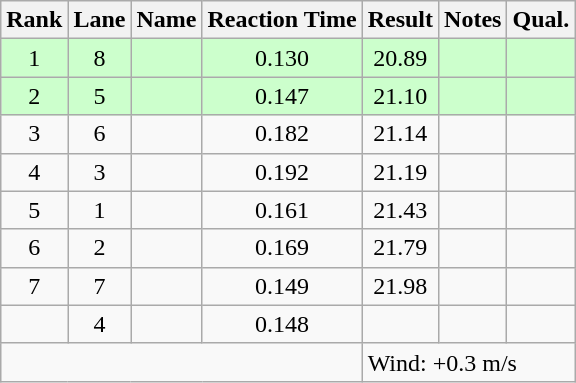<table class="wikitable sortable" style="text-align:center">
<tr>
<th>Rank</th>
<th>Lane</th>
<th>Name</th>
<th>Reaction Time</th>
<th>Result</th>
<th>Notes</th>
<th>Qual.</th>
</tr>
<tr bgcolor=ccffcc>
<td>1</td>
<td>8</td>
<td align="left"></td>
<td>0.130</td>
<td>20.89</td>
<td></td>
<td></td>
</tr>
<tr bgcolor=ccffcc>
<td>2</td>
<td>5</td>
<td align="left"></td>
<td>0.147</td>
<td>21.10</td>
<td></td>
<td></td>
</tr>
<tr>
<td>3</td>
<td>6</td>
<td align="left"></td>
<td>0.182</td>
<td>21.14</td>
<td></td>
<td></td>
</tr>
<tr>
<td>4</td>
<td>3</td>
<td align="left"></td>
<td>0.192</td>
<td>21.19</td>
<td></td>
<td></td>
</tr>
<tr>
<td>5</td>
<td>1</td>
<td align="left"></td>
<td>0.161</td>
<td>21.43</td>
<td></td>
<td></td>
</tr>
<tr>
<td>6</td>
<td>2</td>
<td align="left"></td>
<td>0.169</td>
<td>21.79</td>
<td></td>
<td></td>
</tr>
<tr>
<td>7</td>
<td>7</td>
<td align="left"></td>
<td>0.149</td>
<td>21.98</td>
<td></td>
<td></td>
</tr>
<tr>
<td></td>
<td>4</td>
<td align="left"></td>
<td>0.148</td>
<td></td>
<td></td>
<td></td>
</tr>
<tr class="sortbottom">
<td colspan=4></td>
<td colspan="3" style="text-align:left;">Wind: +0.3 m/s</td>
</tr>
</table>
